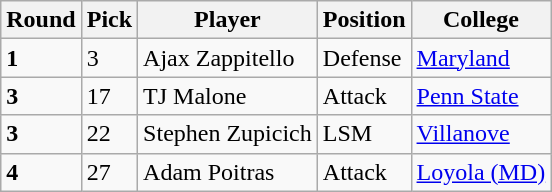<table class="wikitable">
<tr>
<th>Round</th>
<th>Pick</th>
<th>Player</th>
<th>Position</th>
<th>College</th>
</tr>
<tr>
<td><strong>1</strong></td>
<td>3</td>
<td>Ajax Zappitello</td>
<td>Defense</td>
<td><a href='#'>Maryland</a></td>
</tr>
<tr>
<td><strong>3</strong></td>
<td>17</td>
<td>TJ Malone</td>
<td>Attack</td>
<td><a href='#'>Penn State</a></td>
</tr>
<tr>
<td><strong>3</strong></td>
<td>22</td>
<td>Stephen Zupicich</td>
<td>LSM</td>
<td><a href='#'>Villanove</a></td>
</tr>
<tr>
<td><strong>4</strong></td>
<td>27</td>
<td>Adam Poitras</td>
<td>Attack</td>
<td><a href='#'>Loyola (MD)</a></td>
</tr>
</table>
